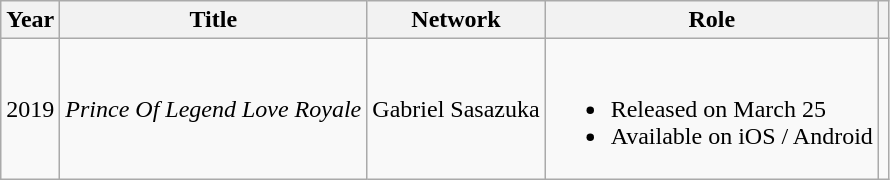<table class="wikitable plainrowheaders">
<tr>
<th scope="col">Year</th>
<th scope="col">Title</th>
<th scope="col">Network</th>
<th scope="col">Role</th>
<th scope="col" class="unsortable"></th>
</tr>
<tr>
<td>2019</td>
<td><em>Prince Of Legend Love Royale</em></td>
<td>Gabriel Sasazuka</td>
<td><br><ul><li>Released on March 25</li><li>Available on iOS / Android</li></ul></td>
<td></td>
</tr>
</table>
